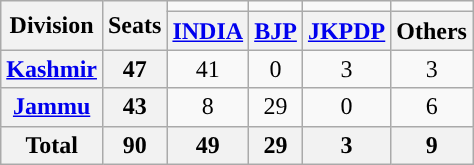<table class="wikitable" style="text-align:center;">
<tr>
<th rowspan="2">Division</th>
<th rowspan="2">Seats</th>
<td></td>
<td></td>
<td></td>
<td></td>
</tr>
<tr>
<th><a href='#'>INDIA</a></th>
<th><a href='#'>BJP</a></th>
<th><a href='#'>JKPDP</a></th>
<th>Others</th>
</tr>
<tr>
<th><a href='#'>Kashmir</a></th>
<th>47</th>
<td style="text-align:center;" style="background:">41</td>
<td style="text-align:center;">0</td>
<td style="text-align:center;">3</td>
<td style="text-align:center;">3</td>
</tr>
<tr>
<th><a href='#'>Jammu</a></th>
<th>43</th>
<td style="text-align:center;">8</td>
<td style="text-align:center;" style="background:">29</td>
<td style="text-align:center;">0</td>
<td style="text-align:center;">6</td>
</tr>
<tr>
<th>Total</th>
<th>90</th>
<th style="background:">49</th>
<th>29</th>
<th>3</th>
<th>9</th>
</tr>
</table>
